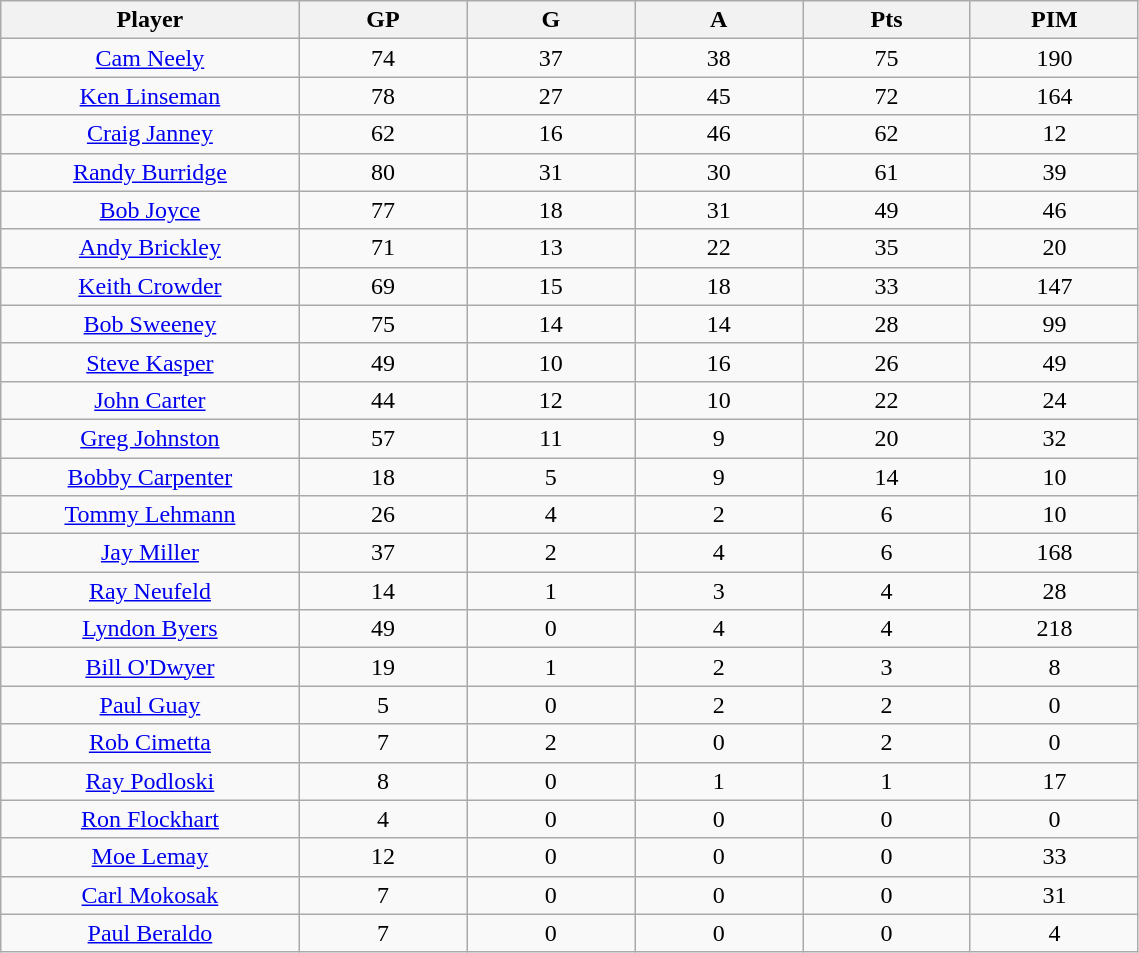<table class="wikitable sortable">
<tr>
<th bgcolor="#DDDDFF" width="16%">Player</th>
<th bgcolor="#DDDDFF" width="9%">GP</th>
<th bgcolor="#DDDDFF" width="9%">G</th>
<th bgcolor="#DDDDFF" width="9%">A</th>
<th bgcolor="#DDDDFF" width="9%">Pts</th>
<th bgcolor="#DDDDFF" width="9%">PIM</th>
</tr>
<tr align="center">
<td><a href='#'>Cam Neely</a></td>
<td>74</td>
<td>37</td>
<td>38</td>
<td>75</td>
<td>190</td>
</tr>
<tr align="center">
<td><a href='#'>Ken Linseman</a></td>
<td>78</td>
<td>27</td>
<td>45</td>
<td>72</td>
<td>164</td>
</tr>
<tr align="center">
<td><a href='#'>Craig Janney</a></td>
<td>62</td>
<td>16</td>
<td>46</td>
<td>62</td>
<td>12</td>
</tr>
<tr align="center">
<td><a href='#'>Randy Burridge</a></td>
<td>80</td>
<td>31</td>
<td>30</td>
<td>61</td>
<td>39</td>
</tr>
<tr align="center">
<td><a href='#'>Bob Joyce</a></td>
<td>77</td>
<td>18</td>
<td>31</td>
<td>49</td>
<td>46</td>
</tr>
<tr align="center">
<td><a href='#'>Andy Brickley</a></td>
<td>71</td>
<td>13</td>
<td>22</td>
<td>35</td>
<td>20</td>
</tr>
<tr align="center">
<td><a href='#'>Keith Crowder</a></td>
<td>69</td>
<td>15</td>
<td>18</td>
<td>33</td>
<td>147</td>
</tr>
<tr align="center">
<td><a href='#'>Bob Sweeney</a></td>
<td>75</td>
<td>14</td>
<td>14</td>
<td>28</td>
<td>99</td>
</tr>
<tr align="center">
<td><a href='#'>Steve Kasper</a></td>
<td>49</td>
<td>10</td>
<td>16</td>
<td>26</td>
<td>49</td>
</tr>
<tr align="center">
<td><a href='#'>John Carter</a></td>
<td>44</td>
<td>12</td>
<td>10</td>
<td>22</td>
<td>24</td>
</tr>
<tr align="center">
<td><a href='#'>Greg Johnston</a></td>
<td>57</td>
<td>11</td>
<td>9</td>
<td>20</td>
<td>32</td>
</tr>
<tr align="center">
<td><a href='#'>Bobby Carpenter</a></td>
<td>18</td>
<td>5</td>
<td>9</td>
<td>14</td>
<td>10</td>
</tr>
<tr align="center">
<td><a href='#'>Tommy Lehmann</a></td>
<td>26</td>
<td>4</td>
<td>2</td>
<td>6</td>
<td>10</td>
</tr>
<tr align="center">
<td><a href='#'>Jay Miller</a></td>
<td>37</td>
<td>2</td>
<td>4</td>
<td>6</td>
<td>168</td>
</tr>
<tr align="center">
<td><a href='#'>Ray Neufeld</a></td>
<td>14</td>
<td>1</td>
<td>3</td>
<td>4</td>
<td>28</td>
</tr>
<tr align="center">
<td><a href='#'>Lyndon Byers</a></td>
<td>49</td>
<td>0</td>
<td>4</td>
<td>4</td>
<td>218</td>
</tr>
<tr align="center">
<td><a href='#'>Bill O'Dwyer</a></td>
<td>19</td>
<td>1</td>
<td>2</td>
<td>3</td>
<td>8</td>
</tr>
<tr align="center">
<td><a href='#'>Paul Guay</a></td>
<td>5</td>
<td>0</td>
<td>2</td>
<td>2</td>
<td>0</td>
</tr>
<tr align="center">
<td><a href='#'>Rob Cimetta</a></td>
<td>7</td>
<td>2</td>
<td>0</td>
<td>2</td>
<td>0</td>
</tr>
<tr align="center">
<td><a href='#'>Ray Podloski</a></td>
<td>8</td>
<td>0</td>
<td>1</td>
<td>1</td>
<td>17</td>
</tr>
<tr align="center">
<td><a href='#'>Ron Flockhart</a></td>
<td>4</td>
<td>0</td>
<td>0</td>
<td>0</td>
<td>0</td>
</tr>
<tr align="center">
<td><a href='#'>Moe Lemay</a></td>
<td>12</td>
<td>0</td>
<td>0</td>
<td>0</td>
<td>33</td>
</tr>
<tr align="center">
<td><a href='#'>Carl Mokosak</a></td>
<td>7</td>
<td>0</td>
<td>0</td>
<td>0</td>
<td>31</td>
</tr>
<tr align="center">
<td><a href='#'>Paul Beraldo</a></td>
<td>7</td>
<td>0</td>
<td>0</td>
<td>0</td>
<td>4</td>
</tr>
</table>
